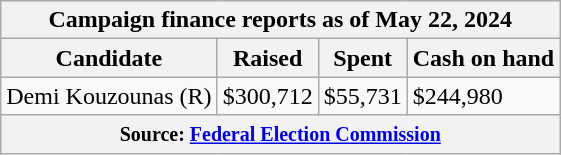<table class="wikitable sortable">
<tr>
<th colspan=4>Campaign finance reports as of May 22, 2024</th>
</tr>
<tr style="text-align:center;">
<th>Candidate</th>
<th>Raised</th>
<th>Spent</th>
<th>Cash on hand</th>
</tr>
<tr>
<td>Demi Kouzounas (R)</td>
<td>$300,712</td>
<td>$55,731</td>
<td>$244,980</td>
</tr>
<tr>
<th colspan="4"><small>Source: <a href='#'>Federal Election Commission</a></small></th>
</tr>
</table>
